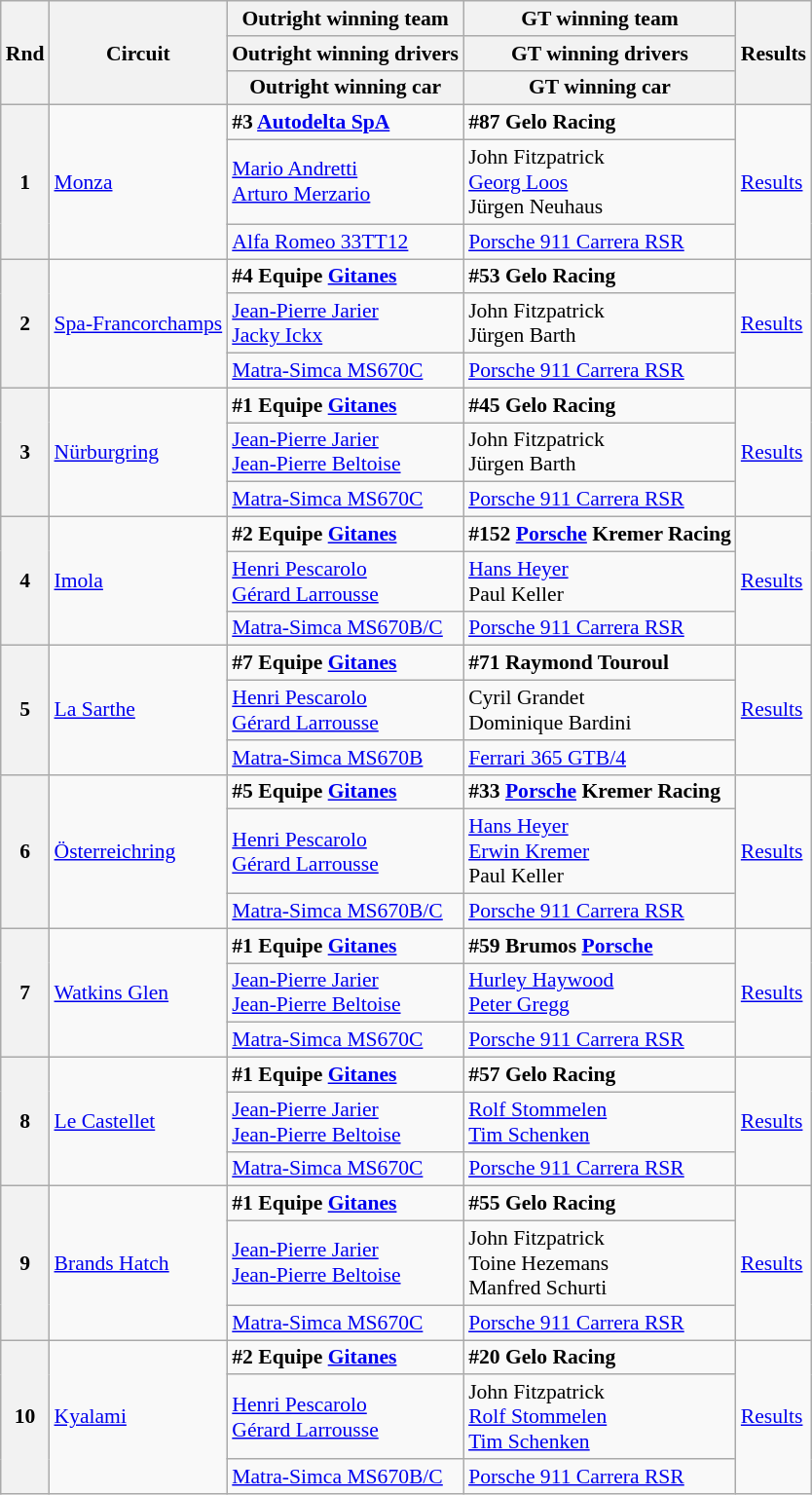<table class="wikitable" style="font-size: 90%;">
<tr>
<th rowspan=3>Rnd</th>
<th rowspan=3>Circuit</th>
<th>Outright winning team</th>
<th>GT winning team</th>
<th rowspan=3>Results</th>
</tr>
<tr>
<th>Outright winning drivers</th>
<th>GT winning drivers</th>
</tr>
<tr>
<th>Outright winning car</th>
<th>GT winning car</th>
</tr>
<tr>
<th rowspan=3>1</th>
<td rowspan=3><a href='#'>Monza</a></td>
<td><strong> #3 <a href='#'>Autodelta SpA</a></strong></td>
<td><strong> #87 Gelo Racing</strong></td>
<td rowspan=3><a href='#'>Results</a></td>
</tr>
<tr>
<td> <a href='#'>Mario Andretti</a><br> <a href='#'>Arturo Merzario</a></td>
<td> John Fitzpatrick<br> <a href='#'>Georg Loos</a><br> Jürgen Neuhaus</td>
</tr>
<tr>
<td><a href='#'>Alfa Romeo 33TT12</a></td>
<td><a href='#'>Porsche 911 Carrera RSR</a></td>
</tr>
<tr>
<th rowspan=3>2</th>
<td rowspan=3><a href='#'>Spa-Francorchamps</a></td>
<td><strong> #4 Equipe <a href='#'>Gitanes</a></strong></td>
<td><strong> #53 Gelo Racing</strong></td>
<td rowspan=3><a href='#'>Results</a></td>
</tr>
<tr>
<td> <a href='#'>Jean-Pierre Jarier</a><br> <a href='#'>Jacky Ickx</a></td>
<td> John Fitzpatrick<br> Jürgen Barth</td>
</tr>
<tr>
<td><a href='#'>Matra-Simca MS670C</a></td>
<td><a href='#'>Porsche 911 Carrera RSR</a></td>
</tr>
<tr>
<th rowspan=3>3</th>
<td rowspan=3><a href='#'>Nürburgring</a></td>
<td><strong> #1 Equipe <a href='#'>Gitanes</a></strong></td>
<td><strong> #45 Gelo Racing</strong></td>
<td rowspan=3><a href='#'>Results</a></td>
</tr>
<tr>
<td> <a href='#'>Jean-Pierre Jarier</a><br> <a href='#'>Jean-Pierre Beltoise</a></td>
<td> John Fitzpatrick<br> Jürgen Barth</td>
</tr>
<tr>
<td><a href='#'>Matra-Simca MS670C</a></td>
<td><a href='#'>Porsche 911 Carrera RSR</a></td>
</tr>
<tr>
<th rowspan=3>4</th>
<td rowspan=3><a href='#'>Imola</a></td>
<td><strong> #2 Equipe <a href='#'>Gitanes</a></strong></td>
<td><strong> #152 <a href='#'>Porsche</a> Kremer Racing</strong></td>
<td rowspan=3><a href='#'>Results</a></td>
</tr>
<tr>
<td> <a href='#'>Henri Pescarolo</a><br> <a href='#'>Gérard Larrousse</a></td>
<td> <a href='#'>Hans Heyer</a><br> Paul Keller</td>
</tr>
<tr>
<td><a href='#'>Matra-Simca MS670B/C</a></td>
<td><a href='#'>Porsche 911 Carrera RSR</a></td>
</tr>
<tr>
<th rowspan=3>5</th>
<td rowspan=3><a href='#'>La Sarthe</a></td>
<td><strong> #7 Equipe <a href='#'>Gitanes</a></strong></td>
<td><strong> #71 Raymond Touroul</strong></td>
<td rowspan=3><a href='#'>Results</a></td>
</tr>
<tr>
<td> <a href='#'>Henri Pescarolo</a><br> <a href='#'>Gérard Larrousse</a></td>
<td> Cyril Grandet<br> Dominique Bardini</td>
</tr>
<tr>
<td><a href='#'>Matra-Simca MS670B</a></td>
<td><a href='#'>Ferrari 365 GTB/4</a></td>
</tr>
<tr>
<th rowspan=3>6</th>
<td rowspan=3><a href='#'>Österreichring</a></td>
<td><strong> #5 Equipe <a href='#'>Gitanes</a></strong></td>
<td><strong> #33 <a href='#'>Porsche</a> Kremer Racing</strong></td>
<td rowspan=3><a href='#'>Results</a></td>
</tr>
<tr>
<td> <a href='#'>Henri Pescarolo</a><br> <a href='#'>Gérard Larrousse</a></td>
<td> <a href='#'>Hans Heyer</a><br> <a href='#'>Erwin Kremer</a><br> Paul Keller</td>
</tr>
<tr>
<td><a href='#'>Matra-Simca MS670B/C</a></td>
<td><a href='#'>Porsche 911 Carrera RSR</a></td>
</tr>
<tr>
<th rowspan=3>7</th>
<td rowspan=3><a href='#'>Watkins Glen</a></td>
<td><strong> #1 Equipe <a href='#'>Gitanes</a></strong></td>
<td><strong> #59 Brumos <a href='#'>Porsche</a></strong></td>
<td rowspan=3><a href='#'>Results</a></td>
</tr>
<tr>
<td> <a href='#'>Jean-Pierre Jarier</a><br> <a href='#'>Jean-Pierre Beltoise</a></td>
<td> <a href='#'>Hurley Haywood</a><br> <a href='#'>Peter Gregg</a></td>
</tr>
<tr>
<td><a href='#'>Matra-Simca MS670C</a></td>
<td><a href='#'>Porsche 911 Carrera RSR</a></td>
</tr>
<tr>
<th rowspan=3>8</th>
<td rowspan=3><a href='#'>Le Castellet</a></td>
<td><strong> #1 Equipe <a href='#'>Gitanes</a></strong></td>
<td><strong> #57 Gelo Racing</strong></td>
<td rowspan=3><a href='#'>Results</a></td>
</tr>
<tr>
<td> <a href='#'>Jean-Pierre Jarier</a><br> <a href='#'>Jean-Pierre Beltoise</a></td>
<td> <a href='#'>Rolf Stommelen</a><br> <a href='#'>Tim Schenken</a></td>
</tr>
<tr>
<td><a href='#'>Matra-Simca MS670C</a></td>
<td><a href='#'>Porsche 911 Carrera RSR</a></td>
</tr>
<tr>
<th rowspan=3>9</th>
<td rowspan=3><a href='#'>Brands Hatch</a></td>
<td><strong> #1 Equipe <a href='#'>Gitanes</a></strong></td>
<td><strong> #55 Gelo Racing</strong></td>
<td rowspan=3><a href='#'>Results</a></td>
</tr>
<tr>
<td> <a href='#'>Jean-Pierre Jarier</a><br> <a href='#'>Jean-Pierre Beltoise</a></td>
<td> John Fitzpatrick<br> Toine Hezemans<br> Manfred Schurti</td>
</tr>
<tr>
<td><a href='#'>Matra-Simca MS670C</a></td>
<td><a href='#'>Porsche 911 Carrera RSR</a></td>
</tr>
<tr>
<th rowspan=3>10</th>
<td rowspan=3><a href='#'>Kyalami</a></td>
<td><strong> #2 Equipe <a href='#'>Gitanes</a></strong></td>
<td><strong> #20 Gelo Racing</strong></td>
<td rowspan=3><a href='#'>Results</a></td>
</tr>
<tr>
<td> <a href='#'>Henri Pescarolo</a><br> <a href='#'>Gérard Larrousse</a></td>
<td> John Fitzpatrick<br> <a href='#'>Rolf Stommelen</a><br> <a href='#'>Tim Schenken</a></td>
</tr>
<tr>
<td><a href='#'>Matra-Simca MS670B/C</a></td>
<td><a href='#'>Porsche 911 Carrera RSR</a></td>
</tr>
</table>
